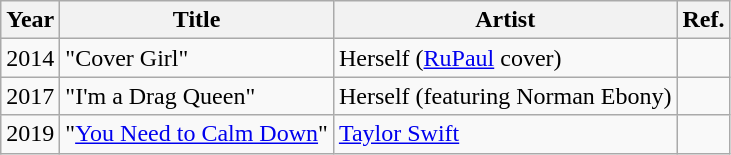<table class="wikitable">
<tr>
<th>Year</th>
<th>Title</th>
<th>Artist</th>
<th>Ref.</th>
</tr>
<tr>
<td>2014</td>
<td>"Cover Girl"</td>
<td>Herself (<a href='#'>RuPaul</a> cover)</td>
<td></td>
</tr>
<tr>
<td>2017</td>
<td>"I'm a Drag Queen"</td>
<td>Herself (featuring Norman Ebony)</td>
<td></td>
</tr>
<tr>
<td>2019</td>
<td>"<a href='#'>You Need to Calm Down</a>"</td>
<td><a href='#'>Taylor Swift</a></td>
<td></td>
</tr>
</table>
